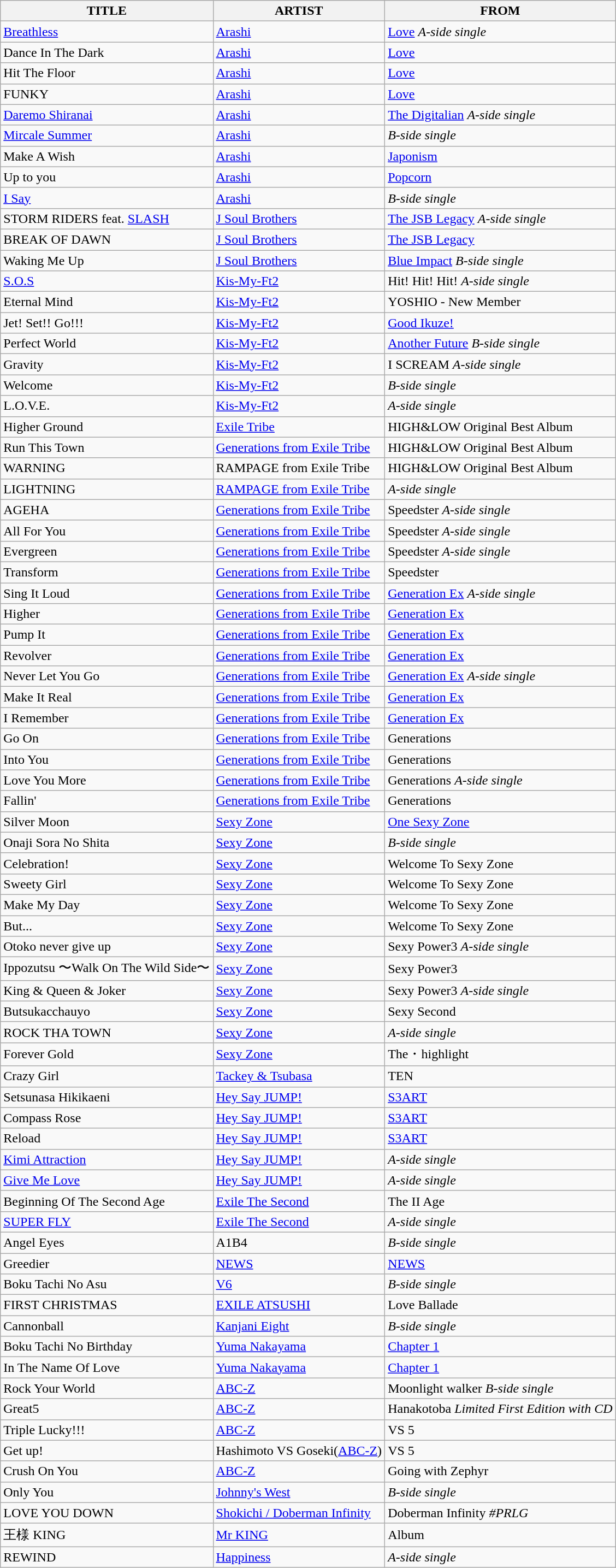<table class="wikitable">
<tr>
<th>TITLE</th>
<th>ARTIST</th>
<th>FROM</th>
</tr>
<tr>
<td><a href='#'>Breathless</a></td>
<td><a href='#'>Arashi</a></td>
<td><a href='#'>Love</a> <em>A-side single</em></td>
</tr>
<tr>
<td>Dance In The Dark</td>
<td><a href='#'>Arashi</a></td>
<td><a href='#'>Love</a></td>
</tr>
<tr>
<td>Hit The Floor</td>
<td><a href='#'>Arashi</a></td>
<td><a href='#'>Love</a></td>
</tr>
<tr>
<td>FUNKY</td>
<td><a href='#'>Arashi</a></td>
<td><a href='#'>Love</a></td>
</tr>
<tr>
<td><a href='#'>Daremo Shiranai</a></td>
<td><a href='#'>Arashi</a></td>
<td><a href='#'>The Digitalian</a> <em>A-side single</em></td>
</tr>
<tr>
<td><a href='#'>Mircale Summer</a></td>
<td><a href='#'>Arashi</a></td>
<td><em>B-side single</em></td>
</tr>
<tr>
<td>Make A Wish</td>
<td><a href='#'>Arashi</a></td>
<td><a href='#'>Japonism</a></td>
</tr>
<tr>
<td>Up to you</td>
<td><a href='#'>Arashi</a></td>
<td><a href='#'>Popcorn</a></td>
</tr>
<tr>
<td><a href='#'>I Say</a></td>
<td><a href='#'>Arashi</a></td>
<td><em>B-side single</em></td>
</tr>
<tr>
<td>STORM RIDERS feat. <a href='#'>SLASH</a></td>
<td><a href='#'>J Soul Brothers</a></td>
<td><a href='#'>The JSB Legacy</a> <em>A-side single</em></td>
</tr>
<tr>
<td>BREAK OF DAWN</td>
<td><a href='#'>J Soul Brothers</a></td>
<td><a href='#'>The JSB Legacy</a></td>
</tr>
<tr>
<td>Waking Me Up</td>
<td><a href='#'>J Soul Brothers</a></td>
<td><a href='#'>Blue Impact</a> <em>B-side single</em></td>
</tr>
<tr>
<td><a href='#'>S.O.S</a></td>
<td><a href='#'>Kis-My-Ft2</a></td>
<td>Hit! Hit! Hit! <em>A-side single</em></td>
</tr>
<tr>
<td>Eternal Mind</td>
<td><a href='#'>Kis-My-Ft2</a></td>
<td>YOSHIO - New Member</td>
</tr>
<tr>
<td>Jet! Set!! Go!!!</td>
<td><a href='#'>Kis-My-Ft2</a></td>
<td><a href='#'>Good Ikuze!</a></td>
</tr>
<tr>
<td>Perfect World</td>
<td><a href='#'>Kis-My-Ft2</a></td>
<td><a href='#'>Another Future</a> <em>B-side single</em></td>
</tr>
<tr>
<td>Gravity</td>
<td><a href='#'>Kis-My-Ft2</a></td>
<td>I SCREAM <em>A-side single</em></td>
</tr>
<tr>
<td>Welcome</td>
<td><a href='#'>Kis-My-Ft2</a></td>
<td><em>B-side single</em></td>
</tr>
<tr>
<td>L.O.V.E.</td>
<td><a href='#'>Kis-My-Ft2</a></td>
<td><em>A-side single</em></td>
</tr>
<tr>
<td>Higher Ground</td>
<td><a href='#'>Exile Tribe</a></td>
<td>HIGH&LOW Original Best Album</td>
</tr>
<tr>
<td>Run This Town</td>
<td><a href='#'>Generations from Exile Tribe</a></td>
<td>HIGH&LOW Original Best Album</td>
</tr>
<tr>
<td>WARNING</td>
<td>RAMPAGE from Exile Tribe</td>
<td>HIGH&LOW Original Best Album</td>
</tr>
<tr>
<td>LIGHTNING</td>
<td><a href='#'>RAMPAGE from Exile Tribe</a></td>
<td><em>A-side single</em></td>
</tr>
<tr>
<td>AGEHA</td>
<td><a href='#'>Generations from Exile Tribe</a></td>
<td>Speedster <em>A-side single</em></td>
</tr>
<tr>
<td>All For You</td>
<td><a href='#'>Generations from Exile Tribe</a></td>
<td>Speedster <em>A-side single</em></td>
</tr>
<tr>
<td>Evergreen</td>
<td><a href='#'>Generations from Exile Tribe</a></td>
<td>Speedster <em>A-side single</em></td>
</tr>
<tr>
<td>Transform</td>
<td><a href='#'>Generations from Exile Tribe</a></td>
<td>Speedster</td>
</tr>
<tr>
<td>Sing It Loud</td>
<td><a href='#'>Generations from Exile Tribe</a></td>
<td><a href='#'>Generation Ex</a> <em>A-side single</em></td>
</tr>
<tr>
<td>Higher</td>
<td><a href='#'>Generations from Exile Tribe</a></td>
<td><a href='#'>Generation Ex</a></td>
</tr>
<tr>
<td>Pump It</td>
<td><a href='#'>Generations from Exile Tribe</a></td>
<td><a href='#'>Generation Ex</a></td>
</tr>
<tr>
<td>Revolver</td>
<td><a href='#'>Generations from Exile Tribe</a></td>
<td><a href='#'>Generation Ex</a></td>
</tr>
<tr>
<td>Never Let You Go</td>
<td><a href='#'>Generations from Exile Tribe</a></td>
<td><a href='#'>Generation Ex</a> <em>A-side single</em></td>
</tr>
<tr>
<td>Make It Real</td>
<td><a href='#'>Generations from Exile Tribe</a></td>
<td><a href='#'>Generation Ex</a></td>
</tr>
<tr>
<td>I Remember</td>
<td><a href='#'>Generations from Exile Tribe</a></td>
<td><a href='#'>Generation Ex</a></td>
</tr>
<tr>
<td>Go On</td>
<td><a href='#'>Generations from Exile Tribe</a></td>
<td>Generations</td>
</tr>
<tr>
<td>Into You</td>
<td><a href='#'>Generations from Exile Tribe</a></td>
<td>Generations</td>
</tr>
<tr>
<td>Love You More</td>
<td><a href='#'>Generations from Exile Tribe</a></td>
<td>Generations <em>A-side single</em></td>
</tr>
<tr>
<td>Fallin'</td>
<td><a href='#'>Generations from Exile Tribe</a></td>
<td>Generations</td>
</tr>
<tr>
<td>Silver Moon</td>
<td><a href='#'>Sexy Zone</a></td>
<td><a href='#'>One Sexy Zone</a></td>
</tr>
<tr>
<td>Onaji Sora No Shita</td>
<td><a href='#'>Sexy Zone</a></td>
<td><em>B-side single</em></td>
</tr>
<tr>
<td>Celebration!</td>
<td><a href='#'>Sexy Zone</a></td>
<td>Welcome To Sexy Zone</td>
</tr>
<tr>
<td>Sweety Girl</td>
<td><a href='#'>Sexy Zone</a></td>
<td>Welcome To Sexy Zone</td>
</tr>
<tr>
<td>Make My Day</td>
<td><a href='#'>Sexy Zone</a></td>
<td>Welcome To Sexy Zone</td>
</tr>
<tr>
<td>But...</td>
<td><a href='#'>Sexy Zone</a></td>
<td>Welcome To Sexy Zone</td>
</tr>
<tr>
<td>Otoko never give up</td>
<td><a href='#'>Sexy Zone</a></td>
<td>Sexy Power3 <em>A-side single</em></td>
</tr>
<tr>
<td>Ippozutsu 〜Walk On The Wild Side〜</td>
<td><a href='#'>Sexy Zone</a></td>
<td>Sexy Power3</td>
</tr>
<tr>
<td>King & Queen & Joker</td>
<td><a href='#'>Sexy Zone</a></td>
<td>Sexy Power3 <em>A-side single</em></td>
</tr>
<tr>
<td>Butsukacchauyo</td>
<td><a href='#'>Sexy Zone</a></td>
<td>Sexy Second</td>
</tr>
<tr>
<td>ROCK THA TOWN</td>
<td><a href='#'>Sexy Zone</a></td>
<td><em>A-side single</em></td>
</tr>
<tr>
<td>Forever Gold</td>
<td><a href='#'>Sexy Zone</a></td>
<td>The・highlight</td>
</tr>
<tr>
<td>Crazy Girl</td>
<td><a href='#'>Tackey & Tsubasa</a></td>
<td>TEN</td>
</tr>
<tr>
<td>Setsunasa Hikikaeni</td>
<td><a href='#'>Hey Say JUMP!</a></td>
<td><a href='#'>S3ART</a></td>
</tr>
<tr>
<td>Compass Rose</td>
<td><a href='#'>Hey Say JUMP!</a></td>
<td><a href='#'>S3ART</a></td>
</tr>
<tr>
<td>Reload</td>
<td><a href='#'>Hey Say JUMP!</a></td>
<td><a href='#'>S3ART</a></td>
</tr>
<tr>
<td><a href='#'>Kimi Attraction</a></td>
<td><a href='#'>Hey Say JUMP!</a></td>
<td><em>A-side single</em></td>
</tr>
<tr>
<td><a href='#'>Give Me Love</a></td>
<td><a href='#'>Hey Say JUMP!</a></td>
<td><em>A-side single</em></td>
</tr>
<tr>
<td>Beginning Of The Second Age</td>
<td><a href='#'>Exile The Second</a></td>
<td>The II Age</td>
</tr>
<tr>
<td><a href='#'>SUPER FLY</a></td>
<td><a href='#'>Exile The Second</a></td>
<td><em>A-side single</em></td>
</tr>
<tr>
<td>Angel Eyes</td>
<td>A1B4</td>
<td><em>B-side single</em></td>
</tr>
<tr>
<td>Greedier</td>
<td><a href='#'>NEWS</a></td>
<td><a href='#'>NEWS</a></td>
</tr>
<tr>
<td>Boku Tachi No Asu</td>
<td><a href='#'>V6</a></td>
<td><em>B-side single</em></td>
</tr>
<tr>
<td>FIRST CHRISTMAS</td>
<td><a href='#'>EXILE ATSUSHI</a></td>
<td>Love Ballade</td>
</tr>
<tr>
<td>Cannonball</td>
<td><a href='#'>Kanjani Eight</a></td>
<td><em>B-side single</em></td>
</tr>
<tr>
<td>Boku Tachi No Birthday</td>
<td><a href='#'>Yuma Nakayama</a></td>
<td><a href='#'>Chapter 1</a></td>
</tr>
<tr>
<td>In The Name Of Love</td>
<td><a href='#'>Yuma Nakayama</a></td>
<td><a href='#'>Chapter 1</a></td>
</tr>
<tr>
<td>Rock Your World</td>
<td><a href='#'>ABC-Z</a></td>
<td>Moonlight walker <em>B-side single</em></td>
</tr>
<tr>
<td>Great5</td>
<td><a href='#'>ABC-Z</a></td>
<td>Hanakotoba <em>Limited First Edition with CD</em></td>
</tr>
<tr>
<td>Triple Lucky!!!</td>
<td><a href='#'>ABC-Z</a></td>
<td>VS 5</td>
</tr>
<tr>
<td>Get up!</td>
<td>Hashimoto VS Goseki(<a href='#'>ABC-Z</a>)</td>
<td>VS 5</td>
</tr>
<tr>
<td>Crush On You</td>
<td><a href='#'>ABC-Z</a></td>
<td>Going with Zephyr</td>
</tr>
<tr>
<td>Only You</td>
<td><a href='#'>Johnny's West</a></td>
<td><em>B-side single</em></td>
</tr>
<tr>
<td>LOVE YOU DOWN</td>
<td><a href='#'>Shokichi / Doberman Infinity</a></td>
<td>Doberman Infinity <em>#PRLG</em></td>
</tr>
<tr>
<td>王様 KING</td>
<td><a href='#'>Mr KING</a></td>
<td>Album</td>
</tr>
<tr>
<td>REWIND</td>
<td><a href='#'>Happiness</a></td>
<td><em>A-side single</em></td>
</tr>
</table>
